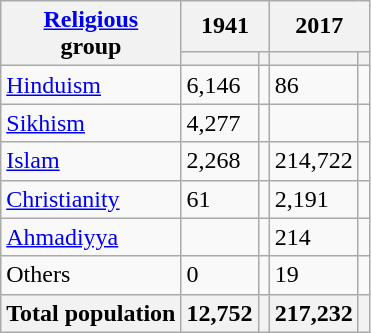<table class="wikitable collapsible sortable">
<tr>
<th rowspan="2"><a href='#'>Religious</a><br>group</th>
<th colspan="2">1941</th>
<th colspan="2">2017</th>
</tr>
<tr>
<th><a href='#'></a></th>
<th></th>
<th></th>
<th></th>
</tr>
<tr>
<td><a href='#'>Hinduism</a> </td>
<td>6,146</td>
<td></td>
<td>86</td>
<td></td>
</tr>
<tr>
<td><a href='#'>Sikhism</a> </td>
<td>4,277</td>
<td></td>
<td></td>
<td></td>
</tr>
<tr>
<td><a href='#'>Islam</a> </td>
<td>2,268</td>
<td></td>
<td>214,722</td>
<td></td>
</tr>
<tr>
<td><a href='#'>Christianity</a> </td>
<td>61</td>
<td></td>
<td>2,191</td>
<td></td>
</tr>
<tr>
<td><a href='#'>Ahmadiyya</a> </td>
<td></td>
<td></td>
<td>214</td>
<td></td>
</tr>
<tr>
<td>Others</td>
<td>0</td>
<td></td>
<td>19</td>
<td></td>
</tr>
<tr>
<th>Total population</th>
<th>12,752</th>
<th></th>
<th>217,232</th>
<th></th>
</tr>
</table>
